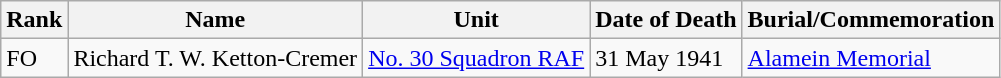<table class="wikitable">
<tr>
<th>Rank</th>
<th>Name</th>
<th>Unit</th>
<th>Date of Death</th>
<th>Burial/Commemoration</th>
</tr>
<tr>
<td>FO</td>
<td>Richard T. W. Ketton-Cremer</td>
<td><a href='#'>No. 30 Squadron RAF</a></td>
<td>31 May 1941</td>
<td><a href='#'>Alamein Memorial</a></td>
</tr>
</table>
